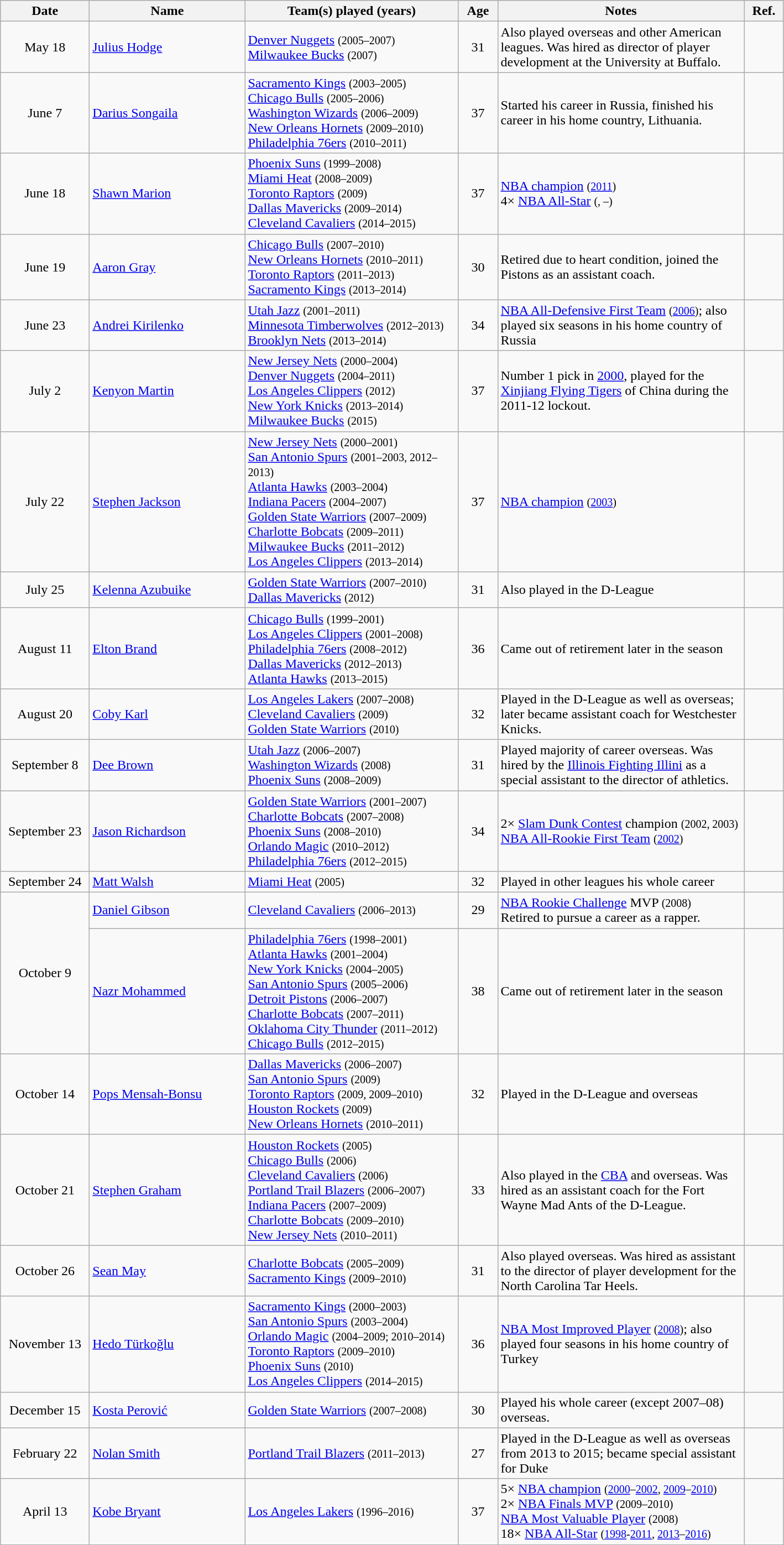<table class="wikitable">
<tr>
<th style="width:100px">Date</th>
<th style="width:180px">Name</th>
<th style="width:250px">Team(s) played (years)</th>
<th style="width:40px">Age</th>
<th style="width:290px">Notes</th>
<th style="width:40px">Ref.</th>
</tr>
<tr>
<td align=center>May 18</td>
<td><a href='#'>Julius Hodge</a></td>
<td><a href='#'>Denver Nuggets</a> <small>(2005–2007)</small><br><a href='#'>Milwaukee Bucks</a> <small>(2007)</small></td>
<td align=center>31</td>
<td>Also played overseas and other American leagues. Was hired as director of player development at the University at Buffalo.</td>
<td align=center></td>
</tr>
<tr>
<td align=center>June 7</td>
<td><a href='#'>Darius Songaila</a></td>
<td><a href='#'>Sacramento Kings</a> <small>(2003–2005)</small><br><a href='#'>Chicago Bulls</a> <small>(2005–2006)</small><br><a href='#'>Washington Wizards</a> <small>(2006–2009)</small><br><a href='#'>New Orleans Hornets</a> <small>(2009–2010)</small><br><a href='#'>Philadelphia 76ers</a> <small>(2010–2011)</small></td>
<td align=center>37</td>
<td>Started his career in Russia, finished his career in his home country, Lithuania.</td>
<td align=center></td>
</tr>
<tr>
<td align=center>June 18</td>
<td><a href='#'>Shawn Marion</a></td>
<td><a href='#'>Phoenix Suns</a> <small>(1999–2008)</small><br><a href='#'>Miami Heat</a> <small>(2008–2009)</small><br><a href='#'>Toronto Raptors</a> <small>(2009)</small><br><a href='#'>Dallas Mavericks</a> <small>(2009–2014)</small><br><a href='#'>Cleveland Cavaliers</a> <small>(2014–2015)</small></td>
<td align=center>37</td>
<td><a href='#'>NBA champion</a> <small>(<a href='#'>2011</a>)</small><br> 4× <a href='#'>NBA All-Star</a> <small>(, –)</small></td>
<td align=center></td>
</tr>
<tr>
<td align=center>June 19</td>
<td><a href='#'>Aaron Gray</a></td>
<td><a href='#'>Chicago Bulls</a> <small>(2007–2010)</small><br><a href='#'>New Orleans Hornets</a> <small>(2010–2011)</small><br><a href='#'>Toronto Raptors</a> <small>(2011–2013)</small><br><a href='#'>Sacramento Kings</a> <small>(2013–2014)</small></td>
<td align=center>30</td>
<td>Retired due to heart condition, joined the Pistons as an assistant coach.</td>
<td align=center></td>
</tr>
<tr>
<td align=center>June 23</td>
<td><a href='#'>Andrei Kirilenko</a></td>
<td><a href='#'>Utah Jazz</a> <small>(2001–2011)</small><br><a href='#'>Minnesota Timberwolves</a> <small>(2012–2013)</small><br><a href='#'>Brooklyn Nets</a> <small>(2013–2014)</small></td>
<td align=center>34</td>
<td><a href='#'>NBA All-Defensive First Team</a> <small>(<a href='#'>2006</a>)</small>; also played six seasons in his home country of Russia</td>
<td align=center></td>
</tr>
<tr>
<td align=center>July 2</td>
<td><a href='#'>Kenyon Martin</a></td>
<td><a href='#'>New Jersey Nets</a> <small>(2000–2004)</small><br><a href='#'>Denver Nuggets</a> <small>(2004–2011)</small><br><a href='#'>Los Angeles Clippers</a> <small>(2012)</small><br><a href='#'>New York Knicks</a> <small>(2013–2014)</small><br><a href='#'>Milwaukee Bucks</a> <small>(2015)</small></td>
<td align=center>37</td>
<td>Number 1 pick in <a href='#'>2000</a>, played for the <a href='#'>Xinjiang Flying Tigers</a> of China during the 2011-12 lockout.</td>
<td align=center></td>
</tr>
<tr>
<td align=center>July 22</td>
<td><a href='#'>Stephen Jackson</a></td>
<td><a href='#'>New Jersey Nets</a> <small>(2000–2001)</small><br><a href='#'>San Antonio Spurs</a> <small>(2001–2003, 2012–2013)</small><br><a href='#'>Atlanta Hawks</a> <small>(2003–2004)</small><br><a href='#'>Indiana Pacers</a> <small>(2004–2007)</small><br><a href='#'>Golden State Warriors</a> <small>(2007–2009)</small><br><a href='#'>Charlotte Bobcats</a> <small>(2009–2011)</small><br><a href='#'>Milwaukee Bucks</a> <small>(2011–2012)</small><br><a href='#'>Los Angeles Clippers</a> <small>(2013–2014)</small></td>
<td align=center>37</td>
<td><a href='#'>NBA champion</a> <small>(<a href='#'>2003</a>)</small></td>
<td align=center></td>
</tr>
<tr>
<td align=center>July 25</td>
<td><a href='#'>Kelenna Azubuike</a></td>
<td><a href='#'>Golden State Warriors</a> <small>(2007–2010)</small><br><a href='#'>Dallas Mavericks</a> <small>(2012)</small></td>
<td align=center>31</td>
<td>Also played in the D-League</td>
<td align=center></td>
</tr>
<tr>
<td align=center>August 11</td>
<td><a href='#'>Elton Brand</a></td>
<td><a href='#'>Chicago Bulls</a> <small>(1999–2001)</small><br><a href='#'>Los Angeles Clippers</a> <small>(2001–2008)</small><br><a href='#'>Philadelphia 76ers</a> <small>(2008–2012)</small><br><a href='#'>Dallas Mavericks</a> <small>(2012–2013)</small><br><a href='#'>Atlanta Hawks</a> <small>(2013–2015)</small></td>
<td align=center>36</td>
<td>Came out of retirement later in the season</td>
<td align=center></td>
</tr>
<tr>
<td align=center>August 20</td>
<td><a href='#'>Coby Karl</a></td>
<td><a href='#'>Los Angeles Lakers</a> <small>(2007–2008)</small><br><a href='#'>Cleveland Cavaliers</a> <small>(2009)</small><br><a href='#'>Golden State Warriors</a> <small>(2010)</small></td>
<td align=center>32</td>
<td>Played in the D-League as well as overseas; later became assistant coach for Westchester Knicks.</td>
<td align=center></td>
</tr>
<tr>
<td align=center>September 8</td>
<td><a href='#'>Dee Brown</a></td>
<td><a href='#'>Utah Jazz</a> <small>(2006–2007)</small><br><a href='#'>Washington Wizards</a> <small>(2008)</small><br><a href='#'>Phoenix Suns</a> <small>(2008–2009)</small></td>
<td align=center>31</td>
<td>Played majority of career overseas. Was hired by the <a href='#'>Illinois Fighting Illini</a> as a special assistant to the director of athletics.</td>
<td align=center></td>
</tr>
<tr>
<td align=center>September 23</td>
<td><a href='#'>Jason Richardson</a></td>
<td><a href='#'>Golden State Warriors</a> <small>(2001–2007)</small><br><a href='#'>Charlotte Bobcats</a> <small>(2007–2008)</small><br><a href='#'>Phoenix Suns</a> <small>(2008–2010)</small><br><a href='#'>Orlando Magic</a> <small>(2010–2012)</small><br><a href='#'>Philadelphia 76ers</a> <small>(2012–2015)</small></td>
<td align=center>34</td>
<td>2× <a href='#'>Slam Dunk Contest</a> champion <small>(2002, 2003)</small><br><a href='#'>NBA All-Rookie First Team</a> <small>(<a href='#'>2002</a>)</small><br></td>
<td align=center></td>
</tr>
<tr>
<td align=center>September 24</td>
<td><a href='#'>Matt Walsh</a></td>
<td><a href='#'>Miami Heat</a> <small>(2005)</small></td>
<td align=center>32</td>
<td>Played in other leagues his whole career</td>
<td align=center></td>
</tr>
<tr>
<td rowspan="2" style="text-align:center;">October 9</td>
<td><a href='#'>Daniel Gibson</a></td>
<td><a href='#'>Cleveland Cavaliers</a> <small>(2006–2013)</small></td>
<td align=center>29</td>
<td><a href='#'>NBA Rookie Challenge</a> MVP <small>(2008)</small><br>Retired to pursue a career as a rapper.</td>
<td align=center></td>
</tr>
<tr>
<td><a href='#'>Nazr Mohammed</a></td>
<td><a href='#'>Philadelphia 76ers</a> <small>(1998–2001)</small><br><a href='#'>Atlanta Hawks</a> <small>(2001–2004)</small><br><a href='#'>New York Knicks</a> <small>(2004–2005)</small><br><a href='#'>San Antonio Spurs</a> <small>(2005–2006)</small><br><a href='#'>Detroit Pistons</a> <small>(2006–2007)</small><br><a href='#'>Charlotte Bobcats</a> <small>(2007–2011)</small><br><a href='#'>Oklahoma City Thunder</a> <small>(2011–2012)</small><br><a href='#'>Chicago Bulls</a> <small>(2012–2015)</small></td>
<td align=center>38</td>
<td>Came out of retirement later in the season</td>
<td align=center></td>
</tr>
<tr>
<td align=center>October 14</td>
<td><a href='#'>Pops Mensah-Bonsu</a></td>
<td><a href='#'>Dallas Mavericks</a> <small>(2006–2007)</small><br><a href='#'>San Antonio Spurs</a> <small>(2009)</small><br><a href='#'>Toronto Raptors</a> <small>(2009, 2009–2010)</small><br><a href='#'>Houston Rockets</a> <small>(2009)</small><br><a href='#'>New Orleans Hornets</a> <small>(2010–2011)</small></td>
<td align=center>32</td>
<td>Played in the D-League and overseas</td>
<td align=center></td>
</tr>
<tr>
<td align=center>October 21</td>
<td><a href='#'>Stephen Graham</a></td>
<td><a href='#'>Houston Rockets</a> <small>(2005)</small><br><a href='#'>Chicago Bulls</a> <small>(2006)</small><br><a href='#'>Cleveland Cavaliers</a> <small>(2006)</small><br><a href='#'>Portland Trail Blazers</a> <small>(2006–2007)</small><br><a href='#'>Indiana Pacers</a> <small>(2007–2009)</small><br><a href='#'>Charlotte Bobcats</a> <small>(2009–2010)</small><br><a href='#'>New Jersey Nets</a> <small>(2010–2011)</small></td>
<td align=center>33</td>
<td>Also played in the <a href='#'>CBA</a> and overseas. Was hired as an assistant coach for the Fort Wayne Mad Ants of the D-League.</td>
<td align=center></td>
</tr>
<tr>
<td align=center>October 26</td>
<td><a href='#'>Sean May</a></td>
<td><a href='#'>Charlotte Bobcats</a> <small>(2005–2009)</small><br><a href='#'>Sacramento Kings</a> <small>(2009–2010)</small></td>
<td align=center>31</td>
<td>Also played overseas. Was hired as assistant to the director of player development for the North Carolina Tar Heels.</td>
<td align=center></td>
</tr>
<tr>
<td align=center>November 13</td>
<td><a href='#'>Hedo Türkoğlu</a></td>
<td><a href='#'>Sacramento Kings</a> <small>(2000–2003)</small><br><a href='#'>San Antonio Spurs</a> <small>(2003–2004)</small><br><a href='#'>Orlando Magic</a> <small>(2004–2009; 2010–2014)</small><br><a href='#'>Toronto Raptors</a> <small>(2009–2010)</small><br><a href='#'>Phoenix Suns</a> <small>(2010)</small><br><a href='#'>Los Angeles Clippers</a> <small>(2014–2015)</small></td>
<td align=center>36</td>
<td><a href='#'>NBA Most Improved Player</a> <small>(<a href='#'>2008</a>)</small>; also played four seasons in his home country of Turkey</td>
<td align=center></td>
</tr>
<tr>
<td align=center>December 15</td>
<td><a href='#'>Kosta Perović</a></td>
<td><a href='#'>Golden State Warriors</a> <small>(2007–2008)</small><br></td>
<td align=center>30</td>
<td>Played his whole career (except 2007–08) overseas.</td>
<td align=center></td>
</tr>
<tr>
<td align=center>February 22</td>
<td><a href='#'>Nolan Smith</a></td>
<td><a href='#'>Portland Trail Blazers</a> <small>(2011–2013)</small><br></td>
<td align=center>27</td>
<td>Played in the D-League as well as overseas from 2013 to 2015; became special assistant for Duke</td>
<td align=center></td>
</tr>
<tr>
<td align=center>April 13</td>
<td><a href='#'>Kobe Bryant</a></td>
<td><a href='#'>Los Angeles Lakers</a> <small>(1996–2016)</small><br></td>
<td align=center>37</td>
<td>5× <a href='#'>NBA champion</a> <small>(<a href='#'>2000</a>–<a href='#'>2002</a>, <a href='#'>2009</a>–<a href='#'>2010</a>)</small><br>2× <a href='#'>NBA Finals MVP</a> <small>(2009–2010)</small><br><a href='#'>NBA Most Valuable Player</a> <small>(2008)</small><br>18× <a href='#'>NBA All-Star</a> <small>(<a href='#'>1998</a>-<a href='#'>2011</a>, <a href='#'>2013</a>–<a href='#'>2016</a>)</small></td>
<td align=center></td>
</tr>
<tr>
</tr>
</table>
